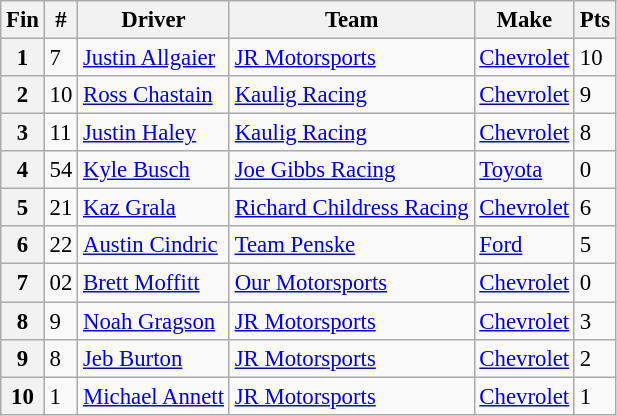<table class="wikitable" style="font-size:95%">
<tr>
<th>Fin</th>
<th>#</th>
<th>Driver</th>
<th>Team</th>
<th>Make</th>
<th>Pts</th>
</tr>
<tr>
<th>1</th>
<td>7</td>
<td><a href='#'>Justin Allgaier</a></td>
<td><a href='#'>JR Motorsports</a></td>
<td><a href='#'>Chevrolet</a></td>
<td>10</td>
</tr>
<tr>
<th>2</th>
<td>10</td>
<td><a href='#'>Ross Chastain</a></td>
<td><a href='#'>Kaulig Racing</a></td>
<td><a href='#'>Chevrolet</a></td>
<td>9</td>
</tr>
<tr>
<th>3</th>
<td>11</td>
<td><a href='#'>Justin Haley</a></td>
<td><a href='#'>Kaulig Racing</a></td>
<td><a href='#'>Chevrolet</a></td>
<td>8</td>
</tr>
<tr>
<th>4</th>
<td>54</td>
<td><a href='#'>Kyle Busch</a></td>
<td><a href='#'>Joe Gibbs Racing</a></td>
<td><a href='#'>Toyota</a></td>
<td>0</td>
</tr>
<tr>
<th>5</th>
<td>21</td>
<td><a href='#'>Kaz Grala</a></td>
<td><a href='#'>Richard Childress Racing</a></td>
<td><a href='#'>Chevrolet</a></td>
<td>6</td>
</tr>
<tr>
<th>6</th>
<td>22</td>
<td><a href='#'>Austin Cindric</a></td>
<td><a href='#'>Team Penske</a></td>
<td><a href='#'>Ford</a></td>
<td>5</td>
</tr>
<tr>
<th>7</th>
<td>02</td>
<td><a href='#'>Brett Moffitt</a></td>
<td><a href='#'>Our Motorsports</a></td>
<td><a href='#'>Chevrolet</a></td>
<td>0</td>
</tr>
<tr>
<th>8</th>
<td>9</td>
<td><a href='#'>Noah Gragson</a></td>
<td><a href='#'>JR Motorsports</a></td>
<td><a href='#'>Chevrolet</a></td>
<td>3</td>
</tr>
<tr>
<th>9</th>
<td>8</td>
<td><a href='#'>Jeb Burton</a></td>
<td><a href='#'>JR Motorsports</a></td>
<td><a href='#'>Chevrolet</a></td>
<td>2</td>
</tr>
<tr>
<th>10</th>
<td>1</td>
<td><a href='#'>Michael Annett</a></td>
<td><a href='#'>JR Motorsports</a></td>
<td><a href='#'>Chevrolet</a></td>
<td>1</td>
</tr>
</table>
